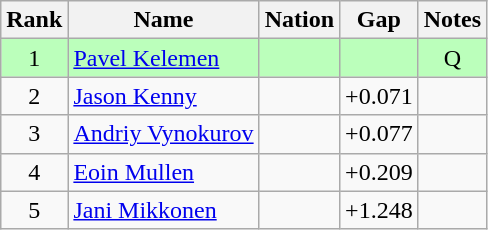<table class="wikitable sortable" style="text-align:center">
<tr>
<th>Rank</th>
<th>Name</th>
<th>Nation</th>
<th>Gap</th>
<th>Notes</th>
</tr>
<tr bgcolor=bbffbb>
<td>1</td>
<td align=left><a href='#'>Pavel Kelemen</a></td>
<td align=left></td>
<td></td>
<td>Q</td>
</tr>
<tr>
<td>2</td>
<td align=left><a href='#'>Jason Kenny</a></td>
<td align=left></td>
<td>+0.071</td>
<td></td>
</tr>
<tr>
<td>3</td>
<td align=left><a href='#'>Andriy Vynokurov</a></td>
<td align=left></td>
<td>+0.077</td>
<td></td>
</tr>
<tr>
<td>4</td>
<td align=left><a href='#'>Eoin Mullen</a></td>
<td align=left></td>
<td>+0.209</td>
<td></td>
</tr>
<tr>
<td>5</td>
<td align=left><a href='#'>Jani Mikkonen</a></td>
<td align=left></td>
<td>+1.248</td>
<td></td>
</tr>
</table>
